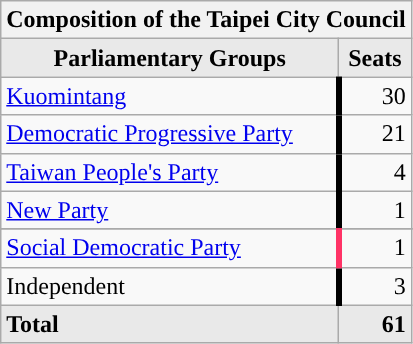<table class="wikitable">
<tr>
<th colspan="2">Composition of the Taipei City Council</th>
</tr>
<tr>
<th style="background-color:#E9E9E9" align=left>Parliamentary Groups</th>
<th style="background-color:#E9E9E9" align=right>Seats</th>
</tr>
<tr>
<td style="border-right:4px solid "><a href='#'>Kuomintang</a></td>
<td align="right">30</td>
</tr>
<tr>
<td style="border-right:4px solid "><a href='#'>Democratic Progressive Party</a></td>
<td align="right">21</td>
</tr>
<tr>
<td style="border-right:4px solid "><a href='#'>Taiwan People's Party</a></td>
<td align="right">4</td>
</tr>
<tr>
<td style="border-right:4px solid "><a href='#'>New Party</a></td>
<td align="right">1</td>
</tr>
<tr>
</tr>
<tr>
<td style="border-right:4px solid #FF3366;"><a href='#'>Social Democratic Party</a></td>
<td align="right">1</td>
</tr>
<tr>
<td style="border-right:4px solid ">Independent</td>
<td align="right">3</td>
</tr>
<tr>
<td align=left style="background-color:#E9E9E9" align=left><strong>Total</strong></td>
<td style="background-color:#E9E9E9" align=right><strong>61</strong></td>
</tr>
</table>
